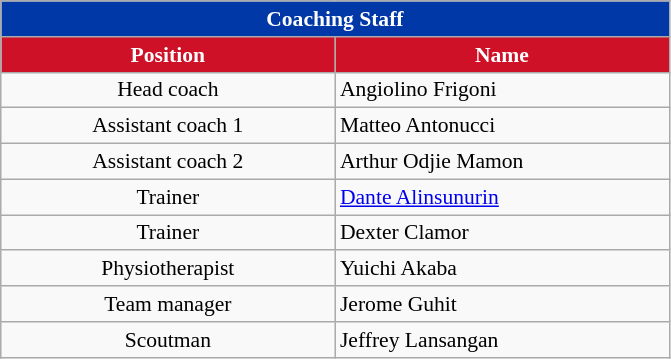<table class="wikitable" style="font-size:90%">
<tr>
<th colspan="5" style="background:#0038A8; color: #FFFFFF; text-align: center">Coaching Staff</th>
</tr>
<tr>
<th style="width:15em; background:#CE1126; color: #FFFFFF;">Position</th>
<th style="width:15em; background:#CE1126; color: #FFFFFF;">Name</th>
</tr>
<tr>
<td align="center">Head coach</td>
<td> Angiolino Frigoni</td>
</tr>
<tr>
<td align="center">Assistant coach 1</td>
<td> Matteo Antonucci</td>
</tr>
<tr>
<td align="center">Assistant coach 2</td>
<td> Arthur Odjie Mamon</td>
</tr>
<tr>
<td align="center">Trainer</td>
<td> <a href='#'>Dante Alinsunurin</a></td>
</tr>
<tr>
<td align="center">Trainer</td>
<td> Dexter Clamor</td>
</tr>
<tr>
<td align="center">Physiotherapist</td>
<td> Yuichi Akaba</td>
</tr>
<tr>
<td align="center">Team manager</td>
<td> Jerome Guhit</td>
</tr>
<tr>
<td align="center">Scoutman</td>
<td> Jeffrey Lansangan</td>
</tr>
</table>
